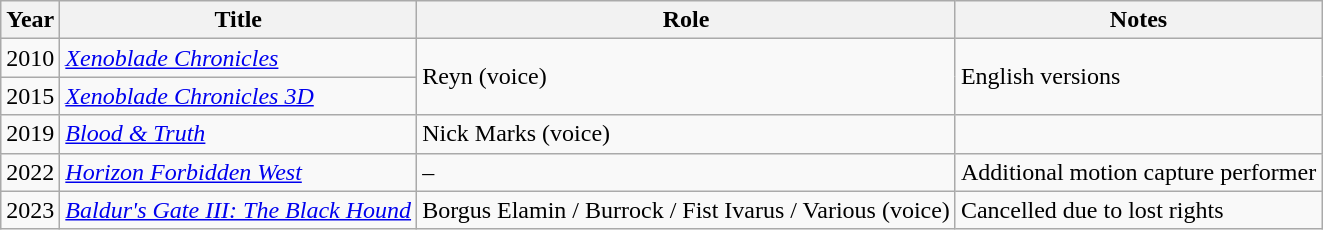<table class="wikitable sortable">
<tr>
<th>Year</th>
<th>Title</th>
<th>Role</th>
<th>Notes</th>
</tr>
<tr>
<td>2010</td>
<td><em><a href='#'>Xenoblade Chronicles</a></em></td>
<td rowspan="2">Reyn (voice)</td>
<td rowspan="2">English versions</td>
</tr>
<tr>
<td>2015</td>
<td><em><a href='#'>Xenoblade Chronicles 3D</a></em></td>
</tr>
<tr>
<td>2019</td>
<td><em><a href='#'>Blood & Truth</a></em></td>
<td>Nick Marks (voice)</td>
<td></td>
</tr>
<tr>
<td>2022</td>
<td><em><a href='#'>Horizon Forbidden West</a></em></td>
<td>–</td>
<td>Additional motion capture performer</td>
</tr>
<tr>
<td>2023</td>
<td><em><a href='#'>Baldur's Gate III: The Black Hound</a></em></td>
<td>Borgus Elamin / Burrock / Fist Ivarus / Various (voice)</td>
<td>Cancelled due to lost rights</td>
</tr>
</table>
